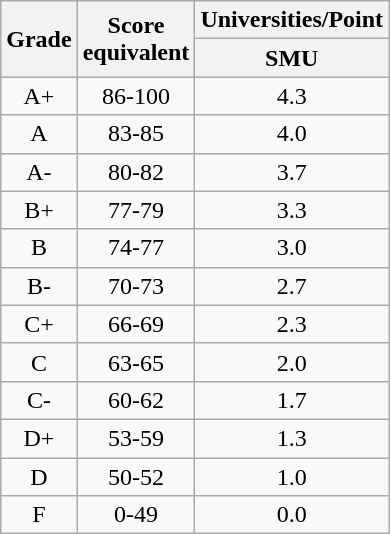<table class="wikitable" style="text-align: center">
<tr>
<th rowspan="2">Grade</th>
<th rowspan="2">Score<br>equivalent</th>
<th>Universities/Point</th>
</tr>
<tr>
<th>SMU</th>
</tr>
<tr>
<td>A+</td>
<td>86-100</td>
<td>4.3</td>
</tr>
<tr>
<td>A</td>
<td>83-85</td>
<td>4.0</td>
</tr>
<tr>
<td>A-</td>
<td>80-82</td>
<td>3.7</td>
</tr>
<tr>
<td>B+</td>
<td>77-79</td>
<td>3.3</td>
</tr>
<tr>
<td>B</td>
<td>74-77</td>
<td>3.0</td>
</tr>
<tr>
<td>B-</td>
<td>70-73</td>
<td>2.7</td>
</tr>
<tr>
<td>C+</td>
<td>66-69</td>
<td>2.3</td>
</tr>
<tr>
<td>C</td>
<td>63-65</td>
<td>2.0</td>
</tr>
<tr>
<td>C-</td>
<td>60-62</td>
<td>1.7</td>
</tr>
<tr>
<td>D+</td>
<td>53-59</td>
<td>1.3</td>
</tr>
<tr>
<td>D</td>
<td>50-52</td>
<td>1.0</td>
</tr>
<tr>
<td>F</td>
<td>0-49</td>
<td>0.0</td>
</tr>
</table>
